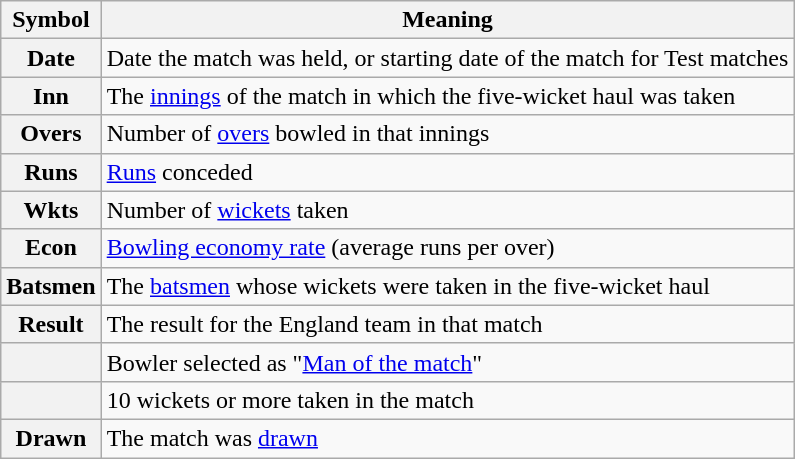<table class="wikitable plainrowheaders" border="1">
<tr>
<th>Symbol</th>
<th>Meaning</th>
</tr>
<tr>
<th scope="row">Date</th>
<td>Date the match was held, or starting date of the match for Test matches</td>
</tr>
<tr>
<th scope="row">Inn</th>
<td>The <a href='#'>innings</a> of the match in which the five-wicket haul was taken</td>
</tr>
<tr>
<th scope="row">Overs</th>
<td>Number of <a href='#'>overs</a> bowled in that innings</td>
</tr>
<tr>
<th scope="row">Runs</th>
<td><a href='#'>Runs</a> conceded</td>
</tr>
<tr>
<th scope="row">Wkts</th>
<td>Number of <a href='#'>wickets</a> taken</td>
</tr>
<tr>
<th scope="row">Econ</th>
<td><a href='#'>Bowling economy rate</a> (average runs per over)</td>
</tr>
<tr>
<th scope="row">Batsmen</th>
<td>The <a href='#'>batsmen</a> whose wickets were taken in the five-wicket haul</td>
</tr>
<tr>
<th scope="row">Result</th>
<td>The result for the England team in that match</td>
</tr>
<tr>
<th scope="row"></th>
<td>Bowler selected as "<a href='#'>Man of the match</a>"</td>
</tr>
<tr>
<th scope="row"></th>
<td>10 wickets or more taken in the match</td>
</tr>
<tr>
<th scope="row">Drawn</th>
<td>The match was <a href='#'>drawn</a></td>
</tr>
</table>
